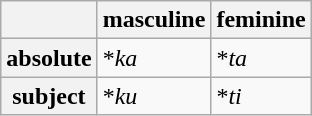<table class="wikitable">
<tr>
<th></th>
<th>masculine</th>
<th>feminine</th>
</tr>
<tr>
<th>absolute</th>
<td>*<em>ka</em></td>
<td>*<em>ta</em></td>
</tr>
<tr>
<th>subject</th>
<td>*<em>ku</em></td>
<td>*<em>ti</em></td>
</tr>
</table>
